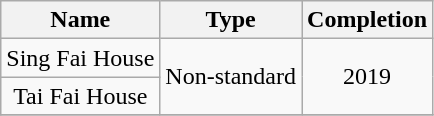<table class="wikitable" style="text-align: center">
<tr>
<th>Name</th>
<th>Type</th>
<th>Completion</th>
</tr>
<tr>
<td>Sing Fai House</td>
<td rowspan="2">Non-standard</td>
<td rowspan="2">2019</td>
</tr>
<tr>
<td>Tai Fai House</td>
</tr>
<tr>
</tr>
</table>
